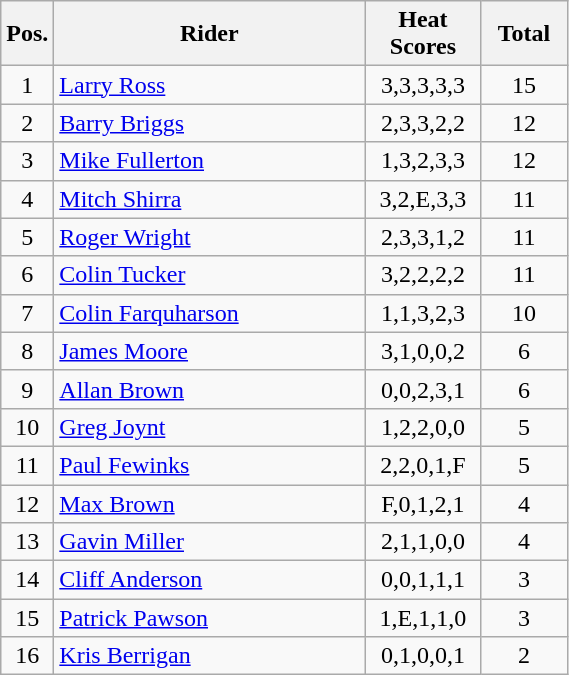<table class=wikitable>
<tr>
<th width=25px>Pos.</th>
<th width=200px>Rider</th>
<th width=70px>Heat Scores</th>
<th width=50px>Total</th>
</tr>
<tr align=center >
<td>1</td>
<td align=left><a href='#'>Larry Ross</a></td>
<td>3,3,3,3,3</td>
<td>15</td>
</tr>
<tr align=center >
<td>2</td>
<td align=left><a href='#'>Barry Briggs</a></td>
<td>2,3,3,2,2</td>
<td>12</td>
</tr>
<tr align=center >
<td>3</td>
<td align=left><a href='#'>Mike Fullerton</a></td>
<td>1,3,2,3,3</td>
<td>12</td>
</tr>
<tr align=center >
<td>4</td>
<td align=left><a href='#'>Mitch Shirra</a></td>
<td>3,2,E,3,3</td>
<td>11</td>
</tr>
<tr align=center >
<td>5</td>
<td align=left><a href='#'>Roger Wright</a></td>
<td>2,3,3,1,2</td>
<td>11</td>
</tr>
<tr align=center >
<td>6</td>
<td align=left><a href='#'>Colin Tucker</a></td>
<td>3,2,2,2,2</td>
<td>11</td>
</tr>
<tr align=center >
<td>7</td>
<td align=left><a href='#'>Colin Farquharson</a></td>
<td>1,1,3,2,3</td>
<td>10</td>
</tr>
<tr align=center >
<td>8</td>
<td align=left><a href='#'>James Moore</a></td>
<td>3,1,0,0,2</td>
<td>6</td>
</tr>
<tr align=center>
<td>9</td>
<td align=left><a href='#'>Allan Brown</a></td>
<td>0,0,2,3,1</td>
<td>6</td>
</tr>
<tr align=center>
<td>10</td>
<td align=left><a href='#'>Greg Joynt</a></td>
<td>1,2,2,0,0</td>
<td>5</td>
</tr>
<tr align=center>
<td>11</td>
<td align=left><a href='#'>Paul Fewinks</a></td>
<td>2,2,0,1,F</td>
<td>5</td>
</tr>
<tr align=center>
<td>12</td>
<td align=left><a href='#'>Max Brown</a></td>
<td>F,0,1,2,1</td>
<td>4</td>
</tr>
<tr align=center>
<td>13</td>
<td align=left><a href='#'>Gavin Miller</a></td>
<td>2,1,1,0,0</td>
<td>4</td>
</tr>
<tr align=center>
<td>14</td>
<td align=left><a href='#'>Cliff Anderson</a></td>
<td>0,0,1,1,1</td>
<td>3</td>
</tr>
<tr align=center>
<td>15</td>
<td align=left><a href='#'>Patrick Pawson</a></td>
<td>1,E,1,1,0</td>
<td>3</td>
</tr>
<tr align=center>
<td>16</td>
<td align=left><a href='#'>Kris Berrigan</a></td>
<td>0,1,0,0,1</td>
<td>2</td>
</tr>
</table>
